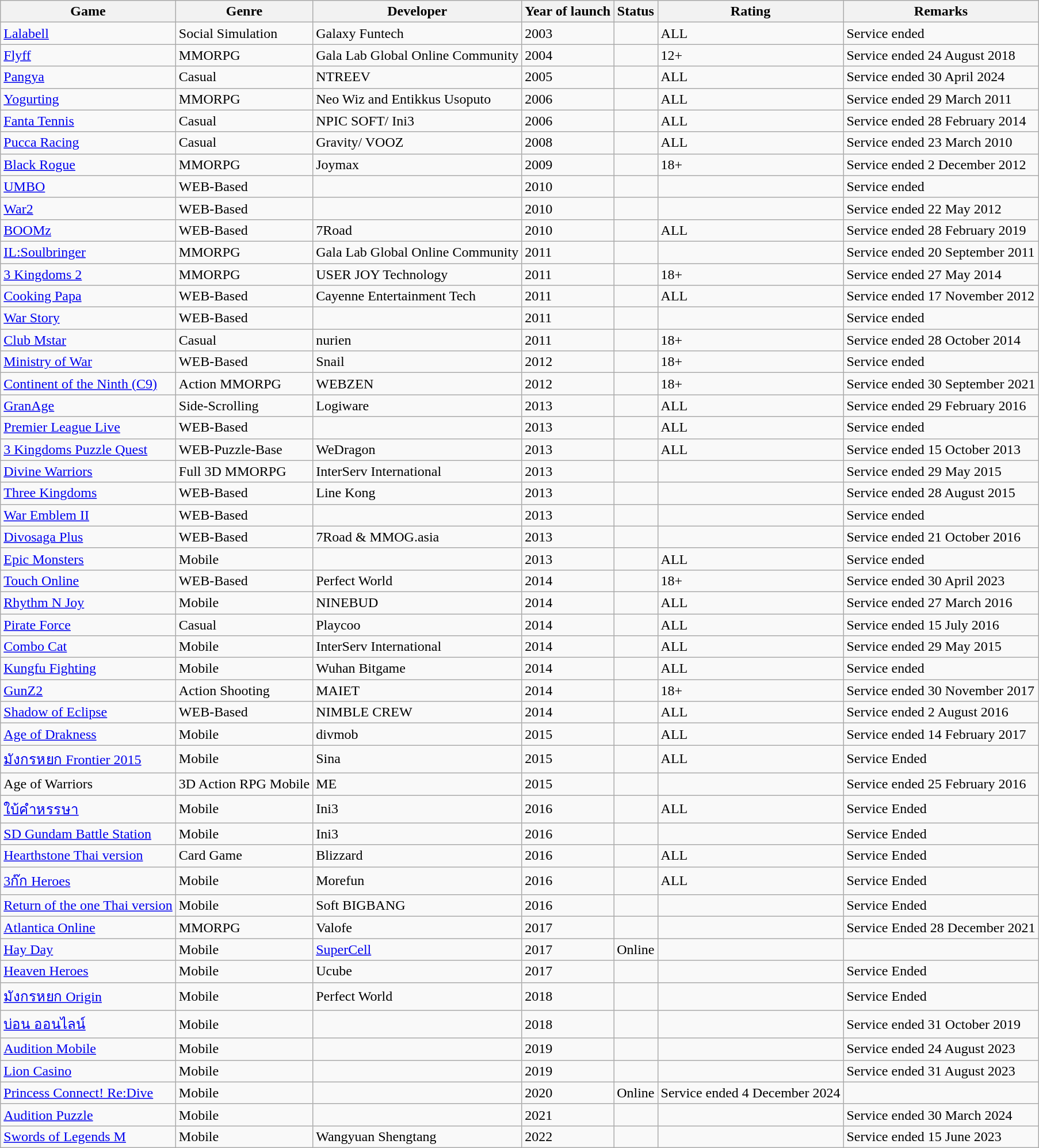<table class="wikitable">
<tr>
<th>Game</th>
<th>Genre</th>
<th>Developer</th>
<th>Year of launch</th>
<th>Status</th>
<th>Rating</th>
<th>Remarks</th>
</tr>
<tr>
<td><a href='#'>Lalabell</a></td>
<td>Social Simulation</td>
<td>Galaxy Funtech</td>
<td>2003</td>
<td> </td>
<td>ALL</td>
<td>Service ended</td>
</tr>
<tr>
<td><a href='#'>Flyff</a></td>
<td>MMORPG</td>
<td>Gala Lab Global Online Community</td>
<td>2004</td>
<td> </td>
<td>12+</td>
<td>Service ended 24 August 2018</td>
</tr>
<tr>
<td><a href='#'>Pangya</a></td>
<td>Casual</td>
<td>NTREEV</td>
<td>2005</td>
<td></td>
<td>ALL</td>
<td>Service ended 30 April 2024</td>
</tr>
<tr>
<td><a href='#'>Yogurting</a></td>
<td>MMORPG</td>
<td>Neo Wiz and Entikkus Usoputo</td>
<td>2006</td>
<td> </td>
<td>ALL</td>
<td>Service ended 29 March 2011</td>
</tr>
<tr>
<td><a href='#'>Fanta Tennis</a></td>
<td>Casual</td>
<td>NPIC SOFT/ Ini3</td>
<td>2006</td>
<td> </td>
<td>ALL</td>
<td>Service ended 28 February 2014</td>
</tr>
<tr>
<td><a href='#'>Pucca Racing</a></td>
<td>Casual</td>
<td>Gravity/ VOOZ</td>
<td>2008</td>
<td> </td>
<td>ALL</td>
<td>Service ended 23 March 2010</td>
</tr>
<tr>
<td><a href='#'>Black Rogue</a></td>
<td>MMORPG</td>
<td>Joymax</td>
<td>2009</td>
<td> </td>
<td>18+</td>
<td>Service ended 2 December 2012</td>
</tr>
<tr>
<td><a href='#'>UMBO</a></td>
<td>WEB-Based</td>
<td> </td>
<td>2010</td>
<td> </td>
<td> </td>
<td>Service ended</td>
</tr>
<tr>
<td><a href='#'>War2</a></td>
<td>WEB-Based</td>
<td> </td>
<td>2010</td>
<td> </td>
<td> </td>
<td>Service ended 22 May 2012</td>
</tr>
<tr>
<td><a href='#'>BOOMz</a></td>
<td>WEB-Based</td>
<td>7Road</td>
<td>2010</td>
<td> </td>
<td>ALL</td>
<td>Service ended 28 February 2019</td>
</tr>
<tr>
<td><a href='#'>IL:Soulbringer</a></td>
<td>MMORPG</td>
<td>Gala Lab Global Online Community</td>
<td>2011</td>
<td> </td>
<td> </td>
<td>Service ended 20 September 2011</td>
</tr>
<tr>
<td><a href='#'>3 Kingdoms 2</a></td>
<td>MMORPG</td>
<td>USER JOY Technology</td>
<td>2011</td>
<td> </td>
<td>18+</td>
<td>Service ended 27 May 2014</td>
</tr>
<tr>
<td><a href='#'>Cooking Papa</a></td>
<td>WEB-Based</td>
<td>Cayenne Entertainment Tech</td>
<td>2011</td>
<td> </td>
<td>ALL</td>
<td>Service ended 17 November 2012</td>
</tr>
<tr>
<td><a href='#'>War Story</a></td>
<td>WEB-Based</td>
<td> </td>
<td>2011</td>
<td> </td>
<td> </td>
<td>Service ended</td>
</tr>
<tr>
<td><a href='#'>Club Mstar</a></td>
<td>Casual</td>
<td>nurien</td>
<td>2011</td>
<td> </td>
<td>18+</td>
<td>Service ended 28 October 2014</td>
</tr>
<tr>
<td><a href='#'>Ministry of War</a></td>
<td>WEB-Based</td>
<td>Snail</td>
<td>2012</td>
<td> </td>
<td>18+</td>
<td>Service ended</td>
</tr>
<tr>
<td><a href='#'>Continent of the Ninth (C9)</a></td>
<td>Action MMORPG</td>
<td>WEBZEN</td>
<td>2012</td>
<td> </td>
<td>18+</td>
<td>Service ended 30 September 2021</td>
</tr>
<tr>
<td><a href='#'>GranAge</a></td>
<td>Side-Scrolling</td>
<td>Logiware</td>
<td>2013</td>
<td> </td>
<td>ALL</td>
<td>Service ended 29 February 2016</td>
</tr>
<tr>
<td><a href='#'>Premier League Live</a></td>
<td>WEB-Based</td>
<td> </td>
<td>2013</td>
<td> </td>
<td>ALL</td>
<td>Service ended</td>
</tr>
<tr>
<td><a href='#'>3 Kingdoms Puzzle Quest</a></td>
<td>WEB-Puzzle-Base</td>
<td>WeDragon</td>
<td>2013</td>
<td> </td>
<td>ALL</td>
<td>Service ended 15 October 2013</td>
</tr>
<tr>
<td><a href='#'>Divine Warriors</a></td>
<td>Full 3D MMORPG</td>
<td>InterServ International</td>
<td>2013</td>
<td> </td>
<td> </td>
<td>Service ended 29 May 2015</td>
</tr>
<tr>
<td><a href='#'>Three Kingdoms</a></td>
<td>WEB-Based</td>
<td>Line Kong</td>
<td>2013</td>
<td> </td>
<td> </td>
<td>Service ended 28 August 2015</td>
</tr>
<tr>
<td><a href='#'>War Emblem II</a></td>
<td>WEB-Based</td>
<td> </td>
<td>2013</td>
<td> </td>
<td> </td>
<td>Service ended</td>
</tr>
<tr>
<td><a href='#'>Divosaga Plus</a></td>
<td>WEB-Based</td>
<td>7Road & MMOG.asia</td>
<td>2013</td>
<td> </td>
<td> </td>
<td>Service ended 21 October 2016</td>
</tr>
<tr>
<td><a href='#'>Epic Monsters</a></td>
<td>Mobile</td>
<td> </td>
<td>2013</td>
<td> </td>
<td>ALL</td>
<td>Service ended</td>
</tr>
<tr>
<td><a href='#'>Touch Online</a></td>
<td>WEB-Based</td>
<td>Perfect World</td>
<td>2014</td>
<td> </td>
<td>18+</td>
<td>Service ended 30 April 2023</td>
</tr>
<tr>
<td><a href='#'>Rhythm N Joy</a></td>
<td>Mobile</td>
<td>NINEBUD</td>
<td>2014</td>
<td> </td>
<td>ALL</td>
<td>Service ended 27 March 2016</td>
</tr>
<tr>
<td><a href='#'>Pirate Force</a></td>
<td>Casual</td>
<td>Playcoo</td>
<td>2014</td>
<td> </td>
<td>ALL</td>
<td>Service ended 15 July 2016</td>
</tr>
<tr>
<td><a href='#'>Combo Cat</a></td>
<td>Mobile</td>
<td>InterServ International</td>
<td>2014</td>
<td> </td>
<td>ALL</td>
<td>Service ended 29 May 2015</td>
</tr>
<tr>
<td><a href='#'>Kungfu Fighting</a></td>
<td>Mobile</td>
<td>Wuhan Bitgame</td>
<td>2014</td>
<td> </td>
<td>ALL</td>
<td>Service ended</td>
</tr>
<tr>
<td><a href='#'>GunZ2</a></td>
<td>Action Shooting</td>
<td>MAIET</td>
<td>2014</td>
<td> </td>
<td>18+</td>
<td>Service ended 30 November 2017</td>
</tr>
<tr>
<td><a href='#'>Shadow of Eclipse</a></td>
<td>WEB-Based</td>
<td>NIMBLE CREW</td>
<td>2014</td>
<td> </td>
<td>ALL</td>
<td>Service ended 2 August 2016</td>
</tr>
<tr>
<td><a href='#'>Age of Drakness</a></td>
<td>Mobile</td>
<td>divmob</td>
<td>2015</td>
<td> </td>
<td>ALL</td>
<td>Service ended 14 February 2017</td>
</tr>
<tr>
<td><a href='#'>มังกรหยก Frontier 2015</a></td>
<td>Mobile</td>
<td>Sina</td>
<td>2015</td>
<td> </td>
<td>ALL</td>
<td>Service Ended</td>
</tr>
<tr>
<td>Age of Warriors</td>
<td>3D Action RPG Mobile</td>
<td>ME</td>
<td>2015</td>
<td> </td>
<td> </td>
<td>Service ended 25 February 2016</td>
</tr>
<tr>
<td><a href='#'>ใบ้คำหรรษา</a></td>
<td>Mobile</td>
<td>Ini3</td>
<td>2016</td>
<td> </td>
<td>ALL</td>
<td>Service Ended</td>
</tr>
<tr>
<td><a href='#'>SD Gundam Battle Station</a></td>
<td>Mobile</td>
<td>Ini3</td>
<td>2016</td>
<td> </td>
<td> </td>
<td>Service Ended</td>
</tr>
<tr>
<td><a href='#'>Hearthstone Thai version</a></td>
<td>Card Game</td>
<td>Blizzard</td>
<td>2016</td>
<td> </td>
<td>ALL</td>
<td>Service Ended</td>
</tr>
<tr>
<td><a href='#'>3ก๊ก Heroes</a></td>
<td>Mobile</td>
<td>Morefun</td>
<td>2016</td>
<td> </td>
<td>ALL</td>
<td>Service Ended</td>
</tr>
<tr>
<td><a href='#'>Return of the one Thai version</a></td>
<td>Mobile</td>
<td>Soft BIGBANG</td>
<td>2016</td>
<td> </td>
<td> </td>
<td>Service Ended</td>
</tr>
<tr>
<td><a href='#'>Atlantica Online</a></td>
<td>MMORPG</td>
<td>Valofe</td>
<td>2017</td>
<td> </td>
<td> </td>
<td>Service Ended 28 December 2021</td>
</tr>
<tr>
<td><a href='#'>Hay Day</a></td>
<td>Mobile</td>
<td><a href='#'>SuperCell</a></td>
<td>2017</td>
<td>Online</td>
<td> </td>
<td> </td>
</tr>
<tr>
<td><a href='#'>Heaven Heroes</a></td>
<td>Mobile</td>
<td>Ucube</td>
<td>2017</td>
<td> </td>
<td> </td>
<td>Service Ended</td>
</tr>
<tr>
<td><a href='#'>มังกรหยก Origin</a></td>
<td>Mobile</td>
<td>Perfect World</td>
<td>2018</td>
<td> </td>
<td> </td>
<td>Service Ended</td>
</tr>
<tr>
<td><a href='#'>บ่อน ออนไลน์</a></td>
<td>Mobile</td>
<td> </td>
<td>2018</td>
<td> </td>
<td> </td>
<td>Service ended 31 October 2019</td>
</tr>
<tr>
<td><a href='#'>Audition Mobile</a></td>
<td>Mobile</td>
<td> </td>
<td>2019</td>
<td> </td>
<td> </td>
<td>Service ended 24 August 2023</td>
</tr>
<tr>
<td><a href='#'>Lion Casino</a></td>
<td>Mobile</td>
<td> </td>
<td>2019</td>
<td> </td>
<td> </td>
<td>Service ended 31 August 2023</td>
</tr>
<tr>
<td><a href='#'>Princess Connect! Re:Dive</a></td>
<td>Mobile</td>
<td> </td>
<td>2020</td>
<td>Online</td>
<td>Service ended 4 December 2024</td>
<td> </td>
</tr>
<tr>
<td><a href='#'>Audition Puzzle</a></td>
<td>Mobile</td>
<td> </td>
<td>2021</td>
<td></td>
<td> </td>
<td>Service ended 30 March 2024</td>
</tr>
<tr>
<td><a href='#'>Swords of Legends M</a></td>
<td>Mobile</td>
<td>Wangyuan Shengtang</td>
<td>2022</td>
<td> </td>
<td> </td>
<td>Service ended 15 June 2023</td>
</tr>
</table>
